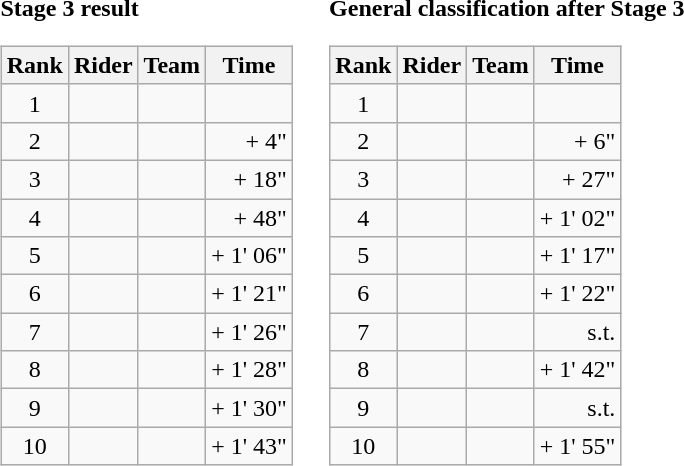<table>
<tr>
<td><strong>Stage 3 result</strong><br><table class="wikitable">
<tr>
<th scope="col">Rank</th>
<th scope="col">Rider</th>
<th scope="col">Team</th>
<th scope="col">Time</th>
</tr>
<tr>
<td style="text-align:center;">1</td>
<td> </td>
<td></td>
<td style="text-align:right;"></td>
</tr>
<tr>
<td style="text-align:center;">2</td>
<td> </td>
<td></td>
<td style="text-align:right;">+ 4"</td>
</tr>
<tr>
<td style="text-align:center;">3</td>
<td></td>
<td></td>
<td style="text-align:right;">+ 18"</td>
</tr>
<tr>
<td style="text-align:center;">4</td>
<td></td>
<td></td>
<td style="text-align:right;">+ 48"</td>
</tr>
<tr>
<td style="text-align:center;">5</td>
<td></td>
<td></td>
<td style="text-align:right;">+ 1' 06"</td>
</tr>
<tr>
<td style="text-align:center;">6</td>
<td></td>
<td></td>
<td style="text-align:right;">+ 1' 21"</td>
</tr>
<tr>
<td style="text-align:center;">7</td>
<td></td>
<td></td>
<td style="text-align:right;">+ 1' 26"</td>
</tr>
<tr>
<td style="text-align:center;">8</td>
<td></td>
<td></td>
<td style="text-align:right;">+ 1' 28"</td>
</tr>
<tr>
<td style="text-align:center;">9</td>
<td></td>
<td></td>
<td style="text-align:right;">+ 1' 30"</td>
</tr>
<tr>
<td style="text-align:center;">10</td>
<td></td>
<td></td>
<td style="text-align:right;">+ 1' 43"</td>
</tr>
</table>
</td>
<td></td>
<td><strong>General classification after Stage 3</strong><br><table class="wikitable">
<tr>
<th scope="col">Rank</th>
<th scope="col">Rider</th>
<th scope="col">Team</th>
<th scope="col">Time</th>
</tr>
<tr>
<td style="text-align:center;">1</td>
<td> </td>
<td></td>
<td style="text-align:right;"></td>
</tr>
<tr>
<td style="text-align:center;">2</td>
<td> </td>
<td></td>
<td style="text-align:right;">+ 6"</td>
</tr>
<tr>
<td style="text-align:center;">3</td>
<td></td>
<td></td>
<td style="text-align:right;">+ 27"</td>
</tr>
<tr>
<td style="text-align:center;">4</td>
<td></td>
<td></td>
<td style="text-align:right;">+ 1' 02"</td>
</tr>
<tr>
<td style="text-align:center;">5</td>
<td></td>
<td></td>
<td style="text-align:right;">+ 1' 17"</td>
</tr>
<tr>
<td style="text-align:center;">6</td>
<td></td>
<td></td>
<td style="text-align:right;">+ 1' 22"</td>
</tr>
<tr>
<td style="text-align:center;">7</td>
<td></td>
<td></td>
<td style="text-align:right;">s.t.</td>
</tr>
<tr>
<td style="text-align:center;">8</td>
<td></td>
<td></td>
<td style="text-align:right;">+ 1' 42"</td>
</tr>
<tr>
<td style="text-align:center;">9</td>
<td></td>
<td></td>
<td style="text-align:right;">s.t.</td>
</tr>
<tr>
<td style="text-align:center;">10</td>
<td></td>
<td></td>
<td style="text-align:right;">+ 1' 55"</td>
</tr>
</table>
</td>
</tr>
</table>
